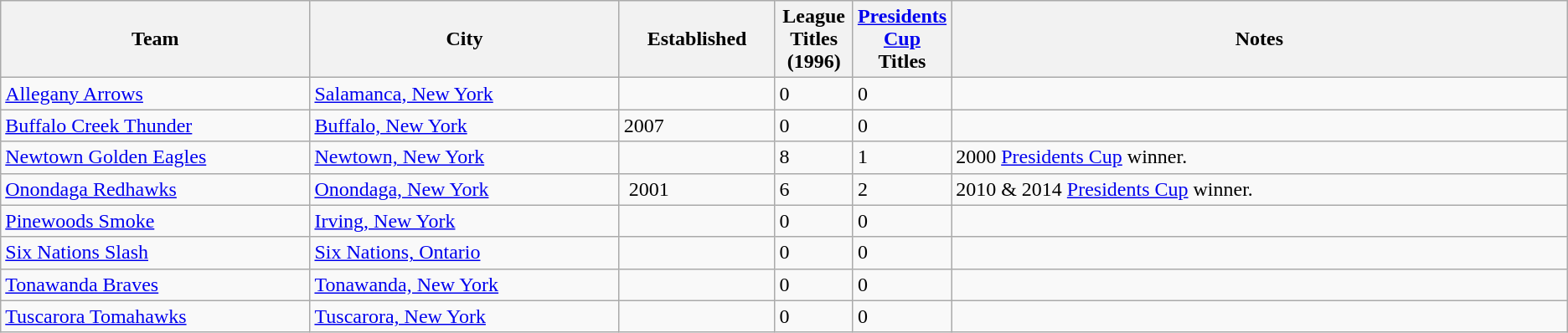<table class="wikitable sortable">
<tr>
<th bgcolor="#DDDDFF" width="20%">Team</th>
<th bgcolor="#DDDDFF" width="20%">City</th>
<th bgcolor="#DDDDFF" width="10%">Established</th>
<th bgcolor="#DDDDFF" width="5%">League Titles (1996)</th>
<th bgcolor="#DDDDFF" width="5%"><a href='#'>Presidents Cup</a> Titles</th>
<th bgcolor="#DDDDFF" width="40%" class="unsortable">Notes</th>
</tr>
<tr>
<td><a href='#'>Allegany Arrows</a></td>
<td><a href='#'>Salamanca, New York</a></td>
<td></td>
<td>0</td>
<td>0</td>
<td></td>
</tr>
<tr>
<td><a href='#'>Buffalo Creek Thunder</a></td>
<td><a href='#'>Buffalo, New York</a></td>
<td>2007</td>
<td>0</td>
<td>0</td>
<td></td>
</tr>
<tr>
<td><a href='#'>Newtown Golden Eagles</a></td>
<td><a href='#'>Newtown, New York</a></td>
<td> </td>
<td>8</td>
<td>1</td>
<td>2000 <a href='#'>Presidents Cup</a> winner.</td>
</tr>
<tr>
<td><a href='#'>Onondaga Redhawks</a></td>
<td><a href='#'>Onondaga, New York</a></td>
<td> 2001</td>
<td>6</td>
<td>2</td>
<td>2010 & 2014 <a href='#'>Presidents Cup</a> winner.</td>
</tr>
<tr>
<td><a href='#'>Pinewoods Smoke</a></td>
<td><a href='#'>Irving, New York</a></td>
<td> </td>
<td>0</td>
<td>0</td>
<td></td>
</tr>
<tr>
<td><a href='#'>Six Nations Slash</a></td>
<td><a href='#'>Six Nations, Ontario</a></td>
<td> </td>
<td>0</td>
<td>0</td>
<td></td>
</tr>
<tr>
<td><a href='#'>Tonawanda Braves</a></td>
<td><a href='#'>Tonawanda, New York</a></td>
<td></td>
<td>0</td>
<td>0</td>
<td></td>
</tr>
<tr>
<td><a href='#'>Tuscarora Tomahawks</a></td>
<td><a href='#'>Tuscarora, New York</a></td>
<td></td>
<td>0</td>
<td>0</td>
<td></td>
</tr>
</table>
